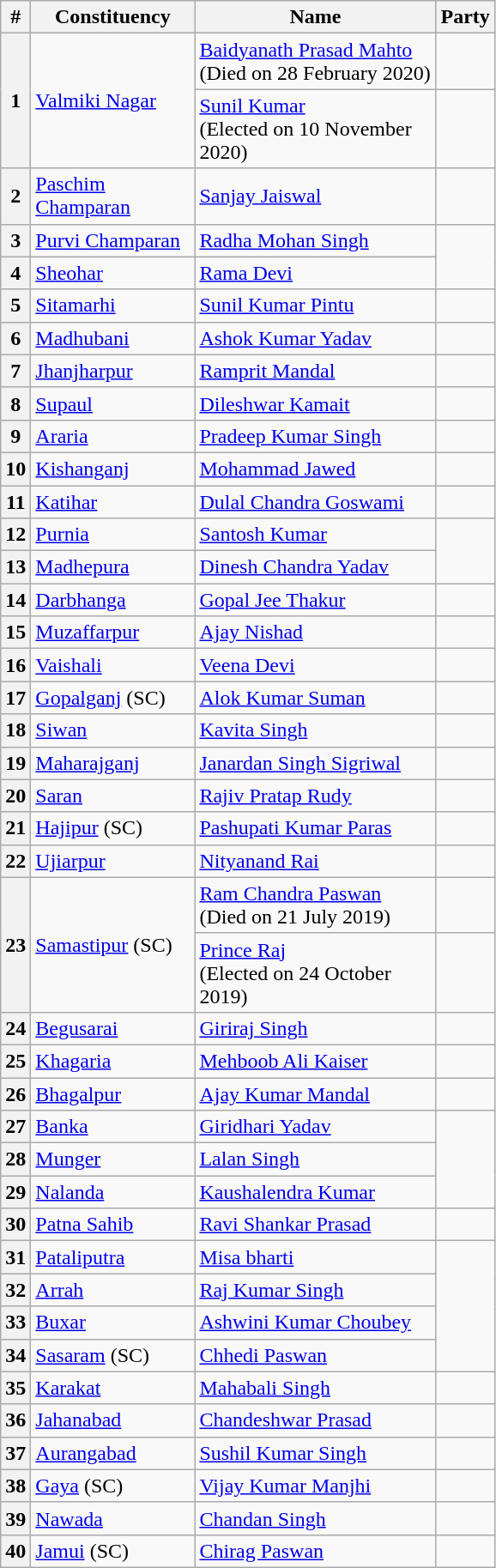<table class="wikitable sortable">
<tr>
<th>#</th>
<th style="width:120px">Constituency</th>
<th style="width:180px">Name</th>
<th colspan=2>Party</th>
</tr>
<tr>
<th rowspan="2">1</th>
<td rowspan="2"><a href='#'>Valmiki Nagar</a></td>
<td><a href='#'>Baidyanath Prasad Mahto</a><br>(Died on 28 February 2020)</td>
<td></td>
</tr>
<tr>
<td><a href='#'>Sunil Kumar</a><br>(Elected on 10 November 2020)</td>
</tr>
<tr>
<th>2</th>
<td><a href='#'>Paschim Champaran</a></td>
<td><a href='#'>Sanjay Jaiswal</a></td>
<td></td>
</tr>
<tr>
<th>3</th>
<td><a href='#'>Purvi Champaran</a></td>
<td><a href='#'>Radha Mohan Singh</a></td>
</tr>
<tr>
<th>4</th>
<td><a href='#'>Sheohar</a></td>
<td><a href='#'>Rama Devi</a></td>
</tr>
<tr>
<th>5</th>
<td><a href='#'>Sitamarhi</a></td>
<td><a href='#'>Sunil Kumar Pintu</a></td>
<td></td>
</tr>
<tr>
<th>6</th>
<td><a href='#'>Madhubani</a></td>
<td><a href='#'>Ashok Kumar Yadav</a></td>
<td></td>
</tr>
<tr>
<th>7</th>
<td><a href='#'>Jhanjharpur</a></td>
<td><a href='#'>Ramprit Mandal</a></td>
<td></td>
</tr>
<tr>
<th>8</th>
<td><a href='#'>Supaul</a></td>
<td><a href='#'>Dileshwar Kamait</a></td>
</tr>
<tr>
<th>9</th>
<td><a href='#'>Araria</a></td>
<td><a href='#'>Pradeep Kumar Singh</a></td>
<td></td>
</tr>
<tr>
<th>10</th>
<td><a href='#'>Kishanganj</a></td>
<td><a href='#'>Mohammad Jawed</a></td>
<td></td>
</tr>
<tr>
<th>11</th>
<td><a href='#'>Katihar</a></td>
<td><a href='#'>Dulal Chandra Goswami</a></td>
<td></td>
</tr>
<tr>
<th>12</th>
<td><a href='#'>Purnia</a></td>
<td><a href='#'>Santosh Kumar</a></td>
</tr>
<tr>
<th>13</th>
<td><a href='#'>Madhepura</a></td>
<td><a href='#'>Dinesh Chandra Yadav</a></td>
</tr>
<tr>
<th>14</th>
<td><a href='#'>Darbhanga</a></td>
<td><a href='#'>Gopal Jee Thakur</a></td>
<td></td>
</tr>
<tr>
<th>15</th>
<td><a href='#'>Muzaffarpur</a></td>
<td><a href='#'>Ajay Nishad</a></td>
</tr>
<tr>
<th>16</th>
<td><a href='#'>Vaishali</a></td>
<td><a href='#'>Veena Devi</a></td>
<td></td>
</tr>
<tr>
<th>17</th>
<td><a href='#'>Gopalganj</a> (SC)</td>
<td><a href='#'>Alok Kumar Suman</a></td>
<td></td>
</tr>
<tr>
<th>18</th>
<td><a href='#'>Siwan</a></td>
<td><a href='#'>Kavita Singh</a></td>
</tr>
<tr>
<th>19</th>
<td><a href='#'>Maharajganj</a></td>
<td><a href='#'>Janardan Singh Sigriwal</a></td>
<td></td>
</tr>
<tr>
<th>20</th>
<td><a href='#'>Saran</a></td>
<td><a href='#'>Rajiv Pratap Rudy</a></td>
</tr>
<tr>
<th>21</th>
<td><a href='#'>Hajipur</a> (SC)</td>
<td><a href='#'>Pashupati Kumar Paras</a></td>
<td></td>
</tr>
<tr>
<th>22</th>
<td><a href='#'>Ujiarpur</a></td>
<td><a href='#'>Nityanand Rai</a></td>
<td></td>
</tr>
<tr>
<th rowspan="2">23</th>
<td rowspan="2"><a href='#'>Samastipur</a> (SC)</td>
<td><a href='#'>Ram Chandra Paswan</a><br>(Died on 21 July 2019)</td>
<td></td>
</tr>
<tr>
<td><a href='#'>Prince Raj</a><br>(Elected on 24 October 2019)</td>
<td></td>
</tr>
<tr>
<th>24</th>
<td><a href='#'>Begusarai</a></td>
<td><a href='#'>Giriraj Singh</a></td>
<td></td>
</tr>
<tr>
<th>25</th>
<td><a href='#'>Khagaria</a></td>
<td><a href='#'>Mehboob Ali Kaiser</a></td>
<td></td>
</tr>
<tr>
<th>26</th>
<td><a href='#'>Bhagalpur</a></td>
<td><a href='#'>Ajay Kumar Mandal</a></td>
<td></td>
</tr>
<tr>
<th>27</th>
<td><a href='#'>Banka</a></td>
<td><a href='#'>Giridhari Yadav</a></td>
</tr>
<tr>
<th>28</th>
<td><a href='#'>Munger</a></td>
<td><a href='#'>Lalan Singh</a></td>
</tr>
<tr>
<th>29</th>
<td><a href='#'>Nalanda</a></td>
<td><a href='#'>Kaushalendra Kumar</a></td>
</tr>
<tr>
<th>30</th>
<td><a href='#'>Patna Sahib</a></td>
<td><a href='#'>Ravi Shankar Prasad</a></td>
<td></td>
</tr>
<tr>
<th>31</th>
<td><a href='#'>Pataliputra</a></td>
<td><a href='#'>Misa bharti</a></td>
</tr>
<tr>
<th>32</th>
<td><a href='#'>Arrah</a></td>
<td><a href='#'>Raj Kumar Singh</a></td>
</tr>
<tr>
<th>33</th>
<td><a href='#'>Buxar</a></td>
<td><a href='#'>Ashwini Kumar Choubey</a></td>
</tr>
<tr>
<th>34</th>
<td><a href='#'>Sasaram</a> (SC)</td>
<td><a href='#'>Chhedi Paswan</a></td>
</tr>
<tr>
<th>35</th>
<td><a href='#'>Karakat</a></td>
<td><a href='#'>Mahabali Singh</a></td>
<td></td>
</tr>
<tr>
<th>36</th>
<td><a href='#'>Jahanabad</a></td>
<td><a href='#'>Chandeshwar Prasad</a></td>
</tr>
<tr>
<th>37</th>
<td><a href='#'>Aurangabad</a></td>
<td><a href='#'>Sushil Kumar Singh</a></td>
<td></td>
</tr>
<tr>
<th>38</th>
<td><a href='#'>Gaya</a> (SC)</td>
<td><a href='#'>Vijay Kumar Manjhi</a></td>
<td></td>
</tr>
<tr>
<th>39</th>
<td><a href='#'>Nawada</a></td>
<td><a href='#'>Chandan Singh</a></td>
<td></td>
</tr>
<tr>
<th>40</th>
<td><a href='#'>Jamui</a> (SC)</td>
<td><a href='#'>Chirag Paswan</a></td>
<td></td>
</tr>
</table>
